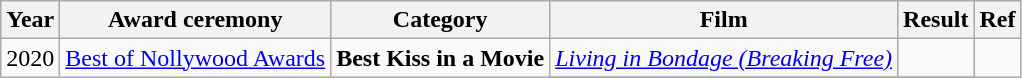<table class="wikitable">
<tr>
<th>Year</th>
<th>Award ceremony</th>
<th>Category</th>
<th>Film</th>
<th>Result</th>
<th>Ref</th>
</tr>
<tr>
<td rowspan="2">2020</td>
<td rowspan="2"><a href='#'>Best of Nollywood Awards</a></td>
<td rowspan="2"><strong>Best Kiss in a Movie</strong></td>
<td><em><a href='#'>Living in Bondage (Breaking Free)</a></em></td>
<td></td>
<td rowspan="2"></td>
</tr>
<tr>
</tr>
</table>
